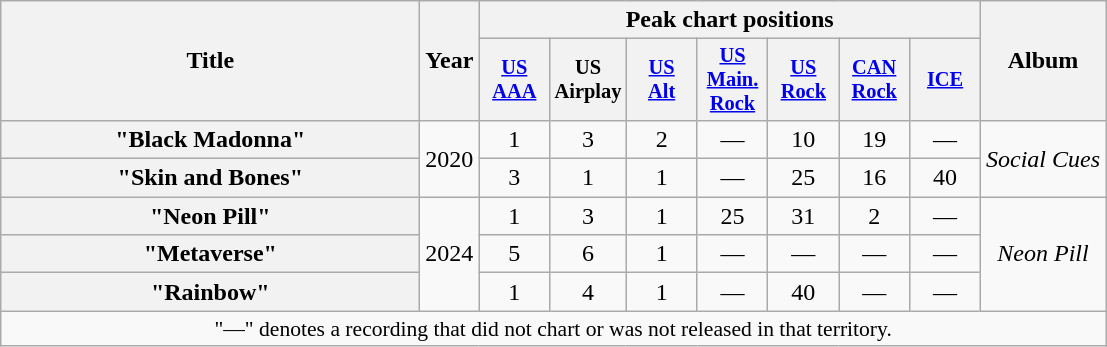<table class="wikitable plainrowheaders" style="text-align:center;">
<tr>
<th scope="col" rowspan="2" style="width:17em;">Title</th>
<th scope="col" rowspan="2">Year</th>
<th scope="col" colspan="7">Peak chart positions</th>
<th scope="col" rowspan="2">Album</th>
</tr>
<tr>
<th scope="col" style="width:3em;font-size:85%;"><a href='#'>US<br>AAA</a><br></th>
<th scope="col" style="width:3em;font-size:85%;">US<br>Airplay</th>
<th scope="col" style="width:3em;font-size:85%;"><a href='#'>US<br>Alt</a><br></th>
<th scope="col" style="width:3em;font-size:85%;"><a href='#'>US<br>Main.<br>Rock</a><br></th>
<th scope="col" style="width:3em;font-size:85%;"><a href='#'>US<br>Rock</a><br></th>
<th scope="col" style="width:3em;font-size:85%;"><a href='#'>CAN<br>Rock</a><br></th>
<th scope="col" style="width:3em;font-size:85%;"><a href='#'>ICE</a><br></th>
</tr>
<tr>
<th scope="row">"Black Madonna"</th>
<td rowspan="2">2020</td>
<td>1</td>
<td>3</td>
<td>2</td>
<td>—</td>
<td>10</td>
<td>19</td>
<td>—</td>
<td rowspan="2"><em>Social Cues</em></td>
</tr>
<tr>
<th scope="row">"Skin and Bones"</th>
<td>3</td>
<td>1</td>
<td>1</td>
<td>—</td>
<td>25</td>
<td>16</td>
<td>40</td>
</tr>
<tr>
<th scope="row">"Neon Pill"</th>
<td rowspan="3">2024</td>
<td>1</td>
<td>3</td>
<td>1</td>
<td>25</td>
<td>31</td>
<td>2</td>
<td>—</td>
<td rowspan="3"><em>Neon Pill</em></td>
</tr>
<tr>
<th scope="row">"Metaverse"</th>
<td>5</td>
<td>6</td>
<td>1</td>
<td>—</td>
<td>—</td>
<td>—</td>
<td>—</td>
</tr>
<tr>
<th scope="row">"Rainbow"</th>
<td>1</td>
<td>4</td>
<td>1</td>
<td>—</td>
<td>40</td>
<td>—</td>
<td>—</td>
</tr>
<tr>
<td colspan="14" style="font-size:90%">"—" denotes a recording that did not chart or was not released in that territory.</td>
</tr>
</table>
